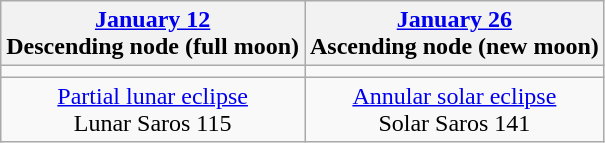<table class="wikitable">
<tr>
<th><a href='#'>January 12</a><br>Descending node (full moon)<br></th>
<th><a href='#'>January 26</a><br>Ascending node (new moon)<br></th>
</tr>
<tr>
<td></td>
<td></td>
</tr>
<tr align=center>
<td><a href='#'>Partial lunar eclipse</a><br>Lunar Saros 115</td>
<td><a href='#'>Annular solar eclipse</a><br>Solar Saros 141</td>
</tr>
</table>
